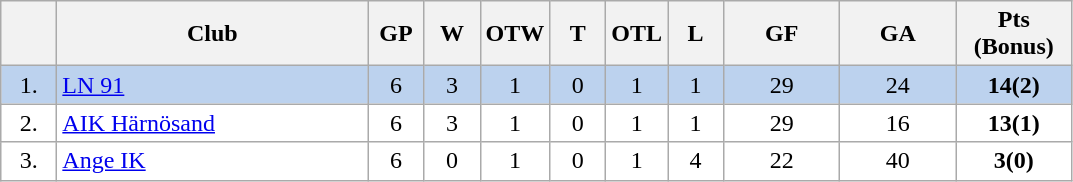<table class="wikitable">
<tr>
<th width="30"></th>
<th width="200">Club</th>
<th width="30">GP</th>
<th width="30">W</th>
<th width="30">OTW</th>
<th width="30">T</th>
<th width="30">OTL</th>
<th width="30">L</th>
<th width="70">GF</th>
<th width="70">GA</th>
<th width="70">Pts (Bonus)</th>
</tr>
<tr bgcolor="#BCD2EE" align="center">
<td>1.</td>
<td align="left"><a href='#'>LN 91</a></td>
<td>6</td>
<td>3</td>
<td>1</td>
<td>0</td>
<td>1</td>
<td>1</td>
<td>29</td>
<td>24</td>
<td><strong>14(2)</strong></td>
</tr>
<tr bgcolor="#FFFFFF" align="center">
<td>2.</td>
<td align="left"><a href='#'>AIK Härnösand</a></td>
<td>6</td>
<td>3</td>
<td>1</td>
<td>0</td>
<td>1</td>
<td>1</td>
<td>29</td>
<td>16</td>
<td><strong>13(1)</strong></td>
</tr>
<tr bgcolor="#FFFFFF" align="center">
<td>3.</td>
<td align="left"><a href='#'>Ange IK</a></td>
<td>6</td>
<td>0</td>
<td>1</td>
<td>0</td>
<td>1</td>
<td>4</td>
<td>22</td>
<td>40</td>
<td><strong>3(0)</strong></td>
</tr>
</table>
